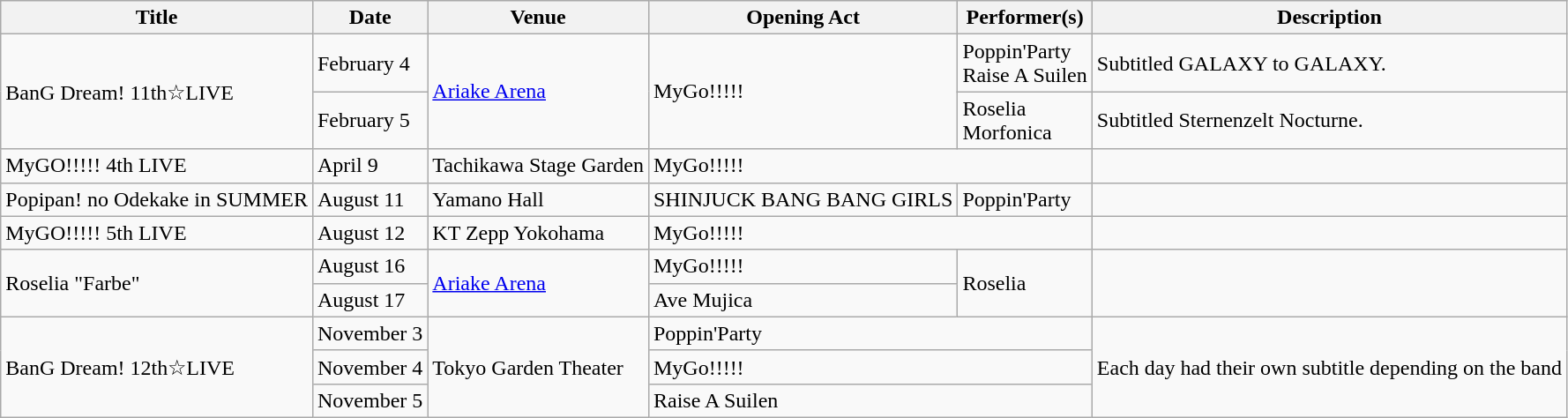<table class="wikitable" text-align: center>
<tr>
<th>Title</th>
<th>Date</th>
<th>Venue</th>
<th>Opening Act</th>
<th>Performer(s)</th>
<th>Description</th>
</tr>
<tr>
<td rowspan=2>BanG Dream! 11th☆LIVE</td>
<td>February 4</td>
<td rowspan=2><a href='#'>Ariake Arena</a></td>
<td rowspan=2>MyGo!!!!!</td>
<td>Poppin'Party<br>Raise A Suilen</td>
<td>Subtitled GALAXY to GALAXY.</td>
</tr>
<tr>
<td>February 5</td>
<td>Roselia<br>Morfonica</td>
<td>Subtitled Sternenzelt Nocturne.</td>
</tr>
<tr>
<td>MyGO!!!!! 4th LIVE</td>
<td>April 9</td>
<td>Tachikawa Stage Garden</td>
<td colspan="2">MyGo!!!!!</td>
<td></td>
</tr>
<tr>
<td>Popipan! no Odekake in SUMMER</td>
<td>August 11</td>
<td>Yamano Hall</td>
<td>SHINJUCK BANG BANG GIRLS</td>
<td>Poppin'Party</td>
<td></td>
</tr>
<tr>
<td>MyGO!!!!! 5th LIVE</td>
<td>August 12</td>
<td>KT Zepp Yokohama</td>
<td colspan="2">MyGo!!!!!</td>
<td></td>
</tr>
<tr>
<td rowspan="2">Roselia "Farbe"</td>
<td>August 16</td>
<td rowspan="2"><a href='#'>Ariake Arena</a></td>
<td>MyGo!!!!!</td>
<td rowspan="2">Roselia</td>
<td rowspan="2"></td>
</tr>
<tr>
<td>August 17</td>
<td>Ave Mujica</td>
</tr>
<tr>
<td rowspan="3">BanG Dream! 12th☆LIVE</td>
<td>November 3</td>
<td rowspan="3">Tokyo Garden Theater</td>
<td colspan="2">Poppin'Party</td>
<td rowspan="3">Each day had their own subtitle depending on the band</td>
</tr>
<tr>
<td>November 4</td>
<td colspan="2">MyGo!!!!!</td>
</tr>
<tr>
<td>November 5</td>
<td colspan="2">Raise A Suilen</td>
</tr>
</table>
